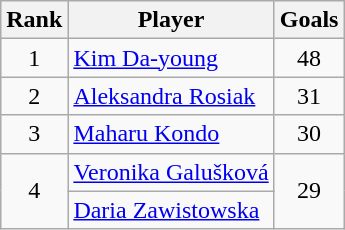<table class="wikitable" style="text-align:center;">
<tr>
<th>Rank</th>
<th>Player</th>
<th>Goals</th>
</tr>
<tr>
<td>1</td>
<td align=left> <a href='#'>Kim Da-young</a></td>
<td>48</td>
</tr>
<tr>
<td>2</td>
<td align=left> <a href='#'>Aleksandra Rosiak</a></td>
<td>31</td>
</tr>
<tr>
<td>3</td>
<td align=left> <a href='#'>Maharu Kondo</a></td>
<td>30</td>
</tr>
<tr>
<td rowspan=2>4</td>
<td align=left> <a href='#'>Veronika Galušková</a></td>
<td rowspan=2>29</td>
</tr>
<tr>
<td align=left> <a href='#'>Daria Zawistowska</a></td>
</tr>
</table>
